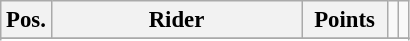<table class="wikitable" style="font-size: 95%">
<tr valign=top >
<th width=20px valign=middle>Pos.</th>
<th width=160px valign=middle>Rider</th>
<th width=50px valign=middle>Points</th>
<td></td>
<td></td>
</tr>
<tr>
</tr>
<tr>
</tr>
</table>
